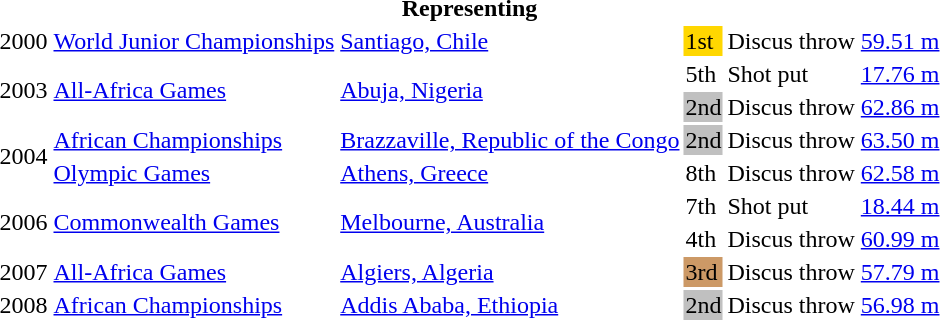<table>
<tr>
<th colspan="6">Representing </th>
</tr>
<tr>
<td>2000</td>
<td><a href='#'>World Junior Championships</a></td>
<td><a href='#'>Santiago, Chile</a></td>
<td bgcolor=gold>1st</td>
<td>Discus throw</td>
<td><a href='#'>59.51 m</a></td>
</tr>
<tr>
<td rowspan=2>2003</td>
<td rowspan=2><a href='#'>All-Africa Games</a></td>
<td rowspan=2><a href='#'>Abuja, Nigeria</a></td>
<td>5th</td>
<td>Shot put</td>
<td><a href='#'>17.76 m</a></td>
</tr>
<tr>
<td bgcolor="silver">2nd</td>
<td>Discus throw</td>
<td><a href='#'>62.86 m</a></td>
</tr>
<tr>
<td rowspan=2>2004</td>
<td><a href='#'>African Championships</a></td>
<td><a href='#'>Brazzaville, Republic of the Congo</a></td>
<td bgcolor="silver">2nd</td>
<td>Discus throw</td>
<td><a href='#'>63.50 m</a></td>
</tr>
<tr>
<td><a href='#'>Olympic Games</a></td>
<td><a href='#'>Athens, Greece</a></td>
<td>8th</td>
<td>Discus throw</td>
<td><a href='#'>62.58 m</a></td>
</tr>
<tr>
<td rowspan=2>2006</td>
<td rowspan=2><a href='#'>Commonwealth Games</a></td>
<td rowspan=2><a href='#'>Melbourne, Australia</a></td>
<td>7th</td>
<td>Shot put</td>
<td><a href='#'>18.44 m</a></td>
</tr>
<tr>
<td>4th</td>
<td>Discus throw</td>
<td><a href='#'>60.99 m</a></td>
</tr>
<tr>
<td>2007</td>
<td><a href='#'>All-Africa Games</a></td>
<td><a href='#'>Algiers, Algeria</a></td>
<td bgcolor="cc9966">3rd</td>
<td>Discus throw</td>
<td><a href='#'>57.79 m</a></td>
</tr>
<tr>
<td>2008</td>
<td><a href='#'>African Championships</a></td>
<td><a href='#'>Addis Ababa, Ethiopia</a></td>
<td bgcolor="silver">2nd</td>
<td>Discus throw</td>
<td><a href='#'>56.98 m</a></td>
</tr>
</table>
